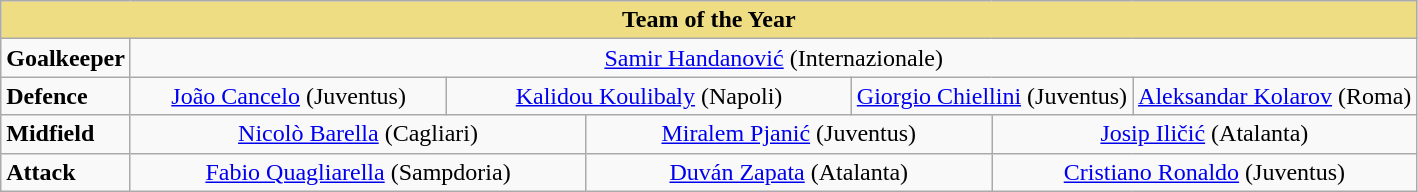<table class="wikitable">
<tr>
<th colspan="7" style="background-color: #eedd82">Team of the Year</th>
</tr>
<tr>
<td><strong>Goalkeeper</strong></td>
<td colspan="6" align="center"> <a href='#'>Samir Handanović</a> (Internazionale)</td>
</tr>
<tr>
<td><strong>Defence</strong></td>
<td align="center"> <a href='#'>João Cancelo</a> (Juventus)</td>
<td colspan="2" align="center"> <a href='#'>Kalidou Koulibaly</a> (Napoli)</td>
<td colspan="2" align="center"> <a href='#'>Giorgio Chiellini</a> (Juventus)</td>
<td align="center"> <a href='#'>Aleksandar Kolarov</a> (Roma)</td>
</tr>
<tr>
<td><strong>Midfield</strong></td>
<td colspan="2" align="center"> <a href='#'>Nicolò Barella</a> (Cagliari)</td>
<td colspan="2" align="center"> <a href='#'>Miralem Pjanić</a> (Juventus)</td>
<td colspan="2" align="center"> <a href='#'>Josip Iličić</a> (Atalanta)</td>
</tr>
<tr>
<td><strong>Attack</strong></td>
<td colspan="2" align="center"> <a href='#'>Fabio Quagliarella</a> (Sampdoria)</td>
<td colspan="2" align="center"> <a href='#'>Duván Zapata</a> (Atalanta)</td>
<td colspan="2" align="center"> <a href='#'>Cristiano Ronaldo</a> (Juventus)</td>
</tr>
</table>
